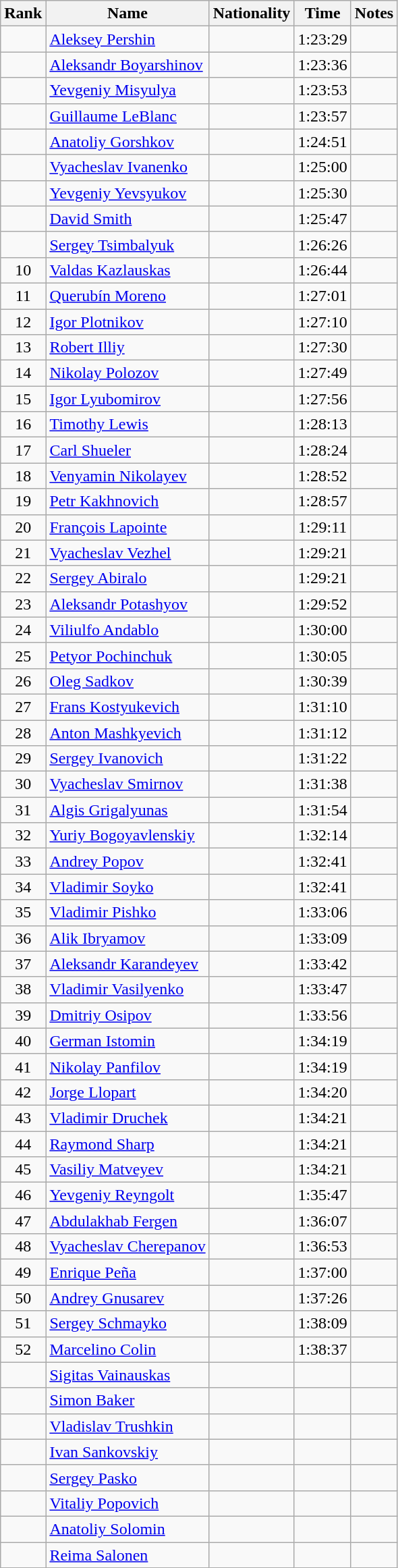<table class="wikitable sortable" style="text-align:center">
<tr>
<th>Rank</th>
<th>Name</th>
<th>Nationality</th>
<th>Time</th>
<th>Notes</th>
</tr>
<tr>
<td></td>
<td align=left><a href='#'>Aleksey Pershin</a></td>
<td align=left></td>
<td>1:23:29</td>
<td></td>
</tr>
<tr>
<td></td>
<td align=left><a href='#'>Aleksandr Boyarshinov</a></td>
<td align=left></td>
<td>1:23:36</td>
<td></td>
</tr>
<tr>
<td></td>
<td align=left><a href='#'>Yevgeniy Misyulya</a></td>
<td align=left></td>
<td>1:23:53</td>
<td></td>
</tr>
<tr>
<td></td>
<td align=left><a href='#'>Guillaume LeBlanc</a></td>
<td align=left></td>
<td>1:23:57</td>
<td></td>
</tr>
<tr>
<td></td>
<td align=left><a href='#'>Anatoliy Gorshkov</a></td>
<td align=left></td>
<td>1:24:51</td>
<td></td>
</tr>
<tr>
<td></td>
<td align=left><a href='#'>Vyacheslav Ivanenko</a></td>
<td align=left></td>
<td>1:25:00</td>
<td></td>
</tr>
<tr>
<td></td>
<td align=left><a href='#'>Yevgeniy Yevsyukov</a></td>
<td align=left></td>
<td>1:25:30</td>
<td></td>
</tr>
<tr>
<td></td>
<td align=left><a href='#'>David Smith</a></td>
<td align=left></td>
<td>1:25:47</td>
<td></td>
</tr>
<tr>
<td></td>
<td align=left><a href='#'>Sergey Tsimbalyuk</a></td>
<td align=left></td>
<td>1:26:26</td>
<td></td>
</tr>
<tr>
<td>10</td>
<td align=left><a href='#'>Valdas Kazlauskas</a></td>
<td align=left></td>
<td>1:26:44</td>
<td></td>
</tr>
<tr>
<td>11</td>
<td align=left><a href='#'>Querubín Moreno</a></td>
<td align=left></td>
<td>1:27:01</td>
<td></td>
</tr>
<tr>
<td>12</td>
<td align=left><a href='#'>Igor Plotnikov</a></td>
<td align=left></td>
<td>1:27:10</td>
<td></td>
</tr>
<tr>
<td>13</td>
<td align=left><a href='#'>Robert Illiy</a></td>
<td align=left></td>
<td>1:27:30</td>
<td></td>
</tr>
<tr>
<td>14</td>
<td align=left><a href='#'>Nikolay Polozov</a></td>
<td align=left></td>
<td>1:27:49</td>
<td></td>
</tr>
<tr>
<td>15</td>
<td align=left><a href='#'>Igor Lyubomirov</a></td>
<td align=left></td>
<td>1:27:56</td>
<td></td>
</tr>
<tr>
<td>16</td>
<td align=left><a href='#'>Timothy Lewis</a></td>
<td align=left></td>
<td>1:28:13</td>
<td></td>
</tr>
<tr>
<td>17</td>
<td align=left><a href='#'>Carl Shueler</a></td>
<td align=left></td>
<td>1:28:24</td>
<td></td>
</tr>
<tr>
<td>18</td>
<td align=left><a href='#'>Venyamin Nikolayev</a></td>
<td align=left></td>
<td>1:28:52</td>
<td></td>
</tr>
<tr>
<td>19</td>
<td align=left><a href='#'>Petr Kakhnovich</a></td>
<td align=left></td>
<td>1:28:57</td>
<td></td>
</tr>
<tr>
<td>20</td>
<td align=left><a href='#'>François Lapointe</a></td>
<td align=left></td>
<td>1:29:11</td>
<td></td>
</tr>
<tr>
<td>21</td>
<td align=left><a href='#'>Vyacheslav Vezhel</a></td>
<td align=left></td>
<td>1:29:21</td>
<td></td>
</tr>
<tr>
<td>22</td>
<td align=left><a href='#'>Sergey Abiralo</a></td>
<td align=left></td>
<td>1:29:21</td>
<td></td>
</tr>
<tr>
<td>23</td>
<td align=left><a href='#'>Aleksandr Potashyov</a></td>
<td align=left></td>
<td>1:29:52</td>
<td></td>
</tr>
<tr>
<td>24</td>
<td align=left><a href='#'>Viliulfo Andablo</a></td>
<td align=left></td>
<td>1:30:00</td>
<td></td>
</tr>
<tr>
<td>25</td>
<td align=left><a href='#'>Petyor Pochinchuk</a></td>
<td align=left></td>
<td>1:30:05</td>
<td></td>
</tr>
<tr>
<td>26</td>
<td align=left><a href='#'>Oleg Sadkov</a></td>
<td align=left></td>
<td>1:30:39</td>
<td></td>
</tr>
<tr>
<td>27</td>
<td align=left><a href='#'>Frans Kostyukevich</a></td>
<td align=left></td>
<td>1:31:10</td>
<td></td>
</tr>
<tr>
<td>28</td>
<td align=left><a href='#'>Anton Mashkyevich</a></td>
<td align=left></td>
<td>1:31:12</td>
<td></td>
</tr>
<tr>
<td>29</td>
<td align=left><a href='#'>Sergey Ivanovich</a></td>
<td align=left></td>
<td>1:31:22</td>
<td></td>
</tr>
<tr>
<td>30</td>
<td align=left><a href='#'>Vyacheslav Smirnov</a></td>
<td align=left></td>
<td>1:31:38</td>
<td></td>
</tr>
<tr>
<td>31</td>
<td align=left><a href='#'>Algis Grigalyunas</a></td>
<td align=left></td>
<td>1:31:54</td>
<td></td>
</tr>
<tr>
<td>32</td>
<td align=left><a href='#'>Yuriy Bogoyavlenskiy</a></td>
<td align=left></td>
<td>1:32:14</td>
<td></td>
</tr>
<tr>
<td>33</td>
<td align=left><a href='#'>Andrey Popov</a></td>
<td align=left></td>
<td>1:32:41</td>
<td></td>
</tr>
<tr>
<td>34</td>
<td align=left><a href='#'>Vladimir Soyko</a></td>
<td align=left></td>
<td>1:32:41</td>
<td></td>
</tr>
<tr>
<td>35</td>
<td align=left><a href='#'>Vladimir Pishko</a></td>
<td align=left></td>
<td>1:33:06</td>
<td></td>
</tr>
<tr>
<td>36</td>
<td align=left><a href='#'>Alik Ibryamov</a></td>
<td align=left></td>
<td>1:33:09</td>
<td></td>
</tr>
<tr>
<td>37</td>
<td align=left><a href='#'>Aleksandr Karandeyev</a></td>
<td align=left></td>
<td>1:33:42</td>
<td></td>
</tr>
<tr>
<td>38</td>
<td align=left><a href='#'>Vladimir Vasilyenko</a></td>
<td align=left></td>
<td>1:33:47</td>
<td></td>
</tr>
<tr>
<td>39</td>
<td align=left><a href='#'>Dmitriy Osipov</a></td>
<td align=left></td>
<td>1:33:56</td>
<td></td>
</tr>
<tr>
<td>40</td>
<td align=left><a href='#'>German Istomin</a></td>
<td align=left></td>
<td>1:34:19</td>
<td></td>
</tr>
<tr>
<td>41</td>
<td align=left><a href='#'>Nikolay Panfilov</a></td>
<td align=left></td>
<td>1:34:19</td>
<td></td>
</tr>
<tr>
<td>42</td>
<td align=left><a href='#'>Jorge Llopart</a></td>
<td align=left></td>
<td>1:34:20</td>
<td></td>
</tr>
<tr>
<td>43</td>
<td align=left><a href='#'>Vladimir Druchek</a></td>
<td align=left></td>
<td>1:34:21</td>
<td></td>
</tr>
<tr>
<td>44</td>
<td align=left><a href='#'>Raymond Sharp</a></td>
<td align=left></td>
<td>1:34:21</td>
<td></td>
</tr>
<tr>
<td>45</td>
<td align=left><a href='#'>Vasiliy Matveyev</a></td>
<td align=left></td>
<td>1:34:21</td>
<td></td>
</tr>
<tr>
<td>46</td>
<td align=left><a href='#'>Yevgeniy Reyngolt</a></td>
<td align=left></td>
<td>1:35:47</td>
<td></td>
</tr>
<tr>
<td>47</td>
<td align=left><a href='#'>Abdulakhab Fergen</a></td>
<td align=left></td>
<td>1:36:07</td>
<td></td>
</tr>
<tr>
<td>48</td>
<td align=left><a href='#'>Vyacheslav Cherepanov</a></td>
<td align=left></td>
<td>1:36:53</td>
<td></td>
</tr>
<tr>
<td>49</td>
<td align=left><a href='#'>Enrique Peña</a></td>
<td align=left></td>
<td>1:37:00</td>
<td></td>
</tr>
<tr>
<td>50</td>
<td align=left><a href='#'>Andrey Gnusarev</a></td>
<td align=left></td>
<td>1:37:26</td>
<td></td>
</tr>
<tr>
<td>51</td>
<td align=left><a href='#'>Sergey Schmayko</a></td>
<td align=left></td>
<td>1:38:09</td>
<td></td>
</tr>
<tr>
<td>52</td>
<td align=left><a href='#'>Marcelino Colin</a></td>
<td align=left></td>
<td>1:38:37</td>
<td></td>
</tr>
<tr>
<td></td>
<td align=left><a href='#'>Sigitas Vainauskas</a></td>
<td align=left></td>
<td></td>
<td></td>
</tr>
<tr>
<td></td>
<td align=left><a href='#'>Simon Baker</a></td>
<td align=left></td>
<td></td>
<td></td>
</tr>
<tr>
<td></td>
<td align=left><a href='#'>Vladislav Trushkin</a></td>
<td align=left></td>
<td></td>
<td></td>
</tr>
<tr>
<td></td>
<td align=left><a href='#'>Ivan Sankovskiy</a></td>
<td align=left></td>
<td></td>
<td></td>
</tr>
<tr>
<td></td>
<td align=left><a href='#'>Sergey Pasko</a></td>
<td align=left></td>
<td></td>
<td></td>
</tr>
<tr>
<td></td>
<td align=left><a href='#'>Vitaliy Popovich</a></td>
<td align=left></td>
<td></td>
<td></td>
</tr>
<tr>
<td></td>
<td align=left><a href='#'>Anatoliy Solomin</a></td>
<td align=left></td>
<td></td>
<td></td>
</tr>
<tr>
<td></td>
<td align=left><a href='#'>Reima Salonen</a></td>
<td align=left></td>
<td></td>
<td></td>
</tr>
</table>
